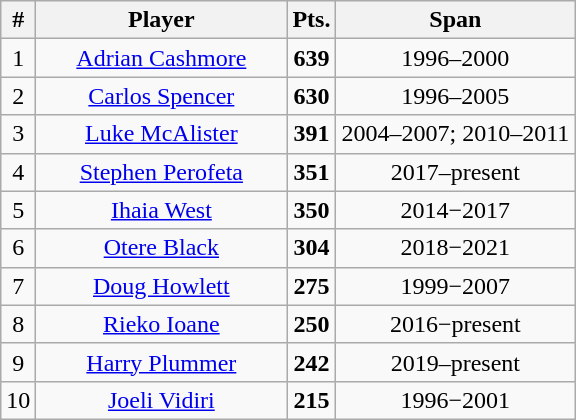<table class="wikitable sortable" style="text-align:center;">
<tr>
<th>#</th>
<th style="width:160px;">Player</th>
<th>Pts.</th>
<th>Span</th>
</tr>
<tr>
<td>1</td>
<td><a href='#'>Adrian Cashmore</a></td>
<td><strong>639</strong></td>
<td>1996–2000</td>
</tr>
<tr>
<td>2</td>
<td><a href='#'>Carlos Spencer</a></td>
<td><strong>630</strong></td>
<td>1996–2005</td>
</tr>
<tr>
<td>3</td>
<td><a href='#'>Luke McAlister</a></td>
<td><strong>391</strong></td>
<td>2004–2007; 2010–2011</td>
</tr>
<tr>
<td>4</td>
<td><a href='#'>Stephen Perofeta</a></td>
<td><strong>351</strong></td>
<td>2017–present</td>
</tr>
<tr>
<td>5</td>
<td><a href='#'>Ihaia West</a></td>
<td><strong>350</strong></td>
<td>2014−2017</td>
</tr>
<tr>
<td>6</td>
<td><a href='#'>Otere Black</a></td>
<td><strong>304</strong></td>
<td>2018−2021</td>
</tr>
<tr>
<td>7</td>
<td><a href='#'>Doug Howlett</a></td>
<td><strong>275</strong></td>
<td>1999−2007</td>
</tr>
<tr>
<td>8</td>
<td><a href='#'>Rieko Ioane</a></td>
<td><strong>250</strong></td>
<td>2016−present</td>
</tr>
<tr>
<td>9</td>
<td><a href='#'>Harry Plummer</a></td>
<td><strong>242</strong></td>
<td>2019–present</td>
</tr>
<tr>
<td>10</td>
<td><a href='#'>Joeli Vidiri</a></td>
<td><strong>215</strong></td>
<td>1996−2001</td>
</tr>
</table>
